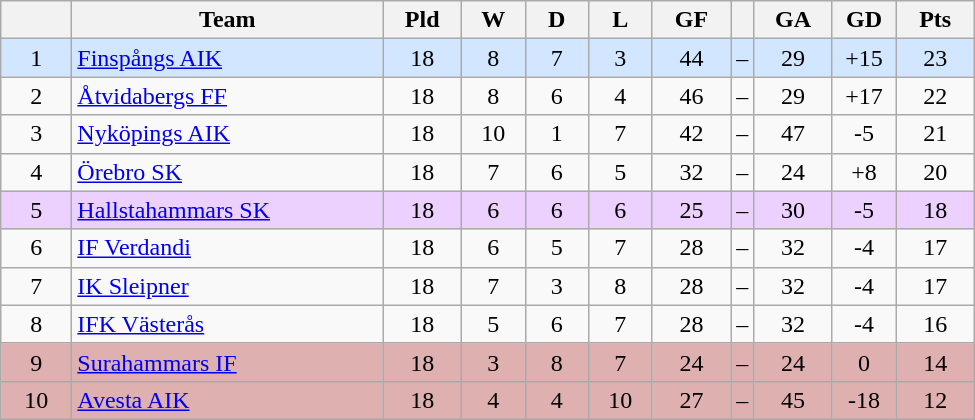<table class="wikitable" style="text-align: center;">
<tr>
<th style="width: 40px;"></th>
<th style="width: 200px;">Team</th>
<th style="width: 45px;">Pld</th>
<th style="width: 35px;">W</th>
<th style="width: 35px;">D</th>
<th style="width: 35px;">L</th>
<th style="width: 45px;">GF</th>
<th></th>
<th style="width: 45px;">GA</th>
<th style="width: 35px;">GD</th>
<th style="width: 45px;">Pts</th>
</tr>
<tr style="background: #d2e6ff">
<td>1</td>
<td style="text-align: left;"><a href='#'>Finspångs AIK</a></td>
<td>18</td>
<td>8</td>
<td>7</td>
<td>3</td>
<td>44</td>
<td>–</td>
<td>29</td>
<td>+15</td>
<td>23</td>
</tr>
<tr>
<td>2</td>
<td style="text-align: left;"><a href='#'>Åtvidabergs FF</a></td>
<td>18</td>
<td>8</td>
<td>6</td>
<td>4</td>
<td>46</td>
<td>–</td>
<td>29</td>
<td>+17</td>
<td>22</td>
</tr>
<tr>
<td>3</td>
<td style="text-align: left;"><a href='#'>Nyköpings AIK</a></td>
<td>18</td>
<td>10</td>
<td>1</td>
<td>7</td>
<td>42</td>
<td>–</td>
<td>47</td>
<td>-5</td>
<td>21</td>
</tr>
<tr>
<td>4</td>
<td style="text-align: left;"><a href='#'>Örebro SK</a></td>
<td>18</td>
<td>7</td>
<td>6</td>
<td>5</td>
<td>32</td>
<td>–</td>
<td>24</td>
<td>+8</td>
<td>20</td>
</tr>
<tr style="background: #ecd1ff">
<td>5</td>
<td style="text-align: left;"><a href='#'>Hallstahammars SK</a></td>
<td>18</td>
<td>6</td>
<td>6</td>
<td>6</td>
<td>25</td>
<td>–</td>
<td>30</td>
<td>-5</td>
<td>18</td>
</tr>
<tr>
<td>6</td>
<td style="text-align: left;"><a href='#'>IF Verdandi</a></td>
<td>18</td>
<td>6</td>
<td>5</td>
<td>7</td>
<td>28</td>
<td>–</td>
<td>32</td>
<td>-4</td>
<td>17</td>
</tr>
<tr>
<td>7</td>
<td style="text-align: left;"><a href='#'>IK Sleipner</a></td>
<td>18</td>
<td>7</td>
<td>3</td>
<td>8</td>
<td>28</td>
<td>–</td>
<td>32</td>
<td>-4</td>
<td>17</td>
</tr>
<tr>
<td>8</td>
<td style="text-align: left;"><a href='#'>IFK Västerås</a></td>
<td>18</td>
<td>5</td>
<td>6</td>
<td>7</td>
<td>28</td>
<td>–</td>
<td>32</td>
<td>-4</td>
<td>16</td>
</tr>
<tr style="background: #deb0b0">
<td>9</td>
<td style="text-align: left;"><a href='#'>Surahammars IF</a></td>
<td>18</td>
<td>3</td>
<td>8</td>
<td>7</td>
<td>24</td>
<td>–</td>
<td>24</td>
<td>0</td>
<td>14</td>
</tr>
<tr style="background: #deb0b0">
<td>10</td>
<td style="text-align: left;"><a href='#'>Avesta AIK</a></td>
<td>18</td>
<td>4</td>
<td>4</td>
<td>10</td>
<td>27</td>
<td>–</td>
<td>45</td>
<td>-18</td>
<td>12</td>
</tr>
</table>
